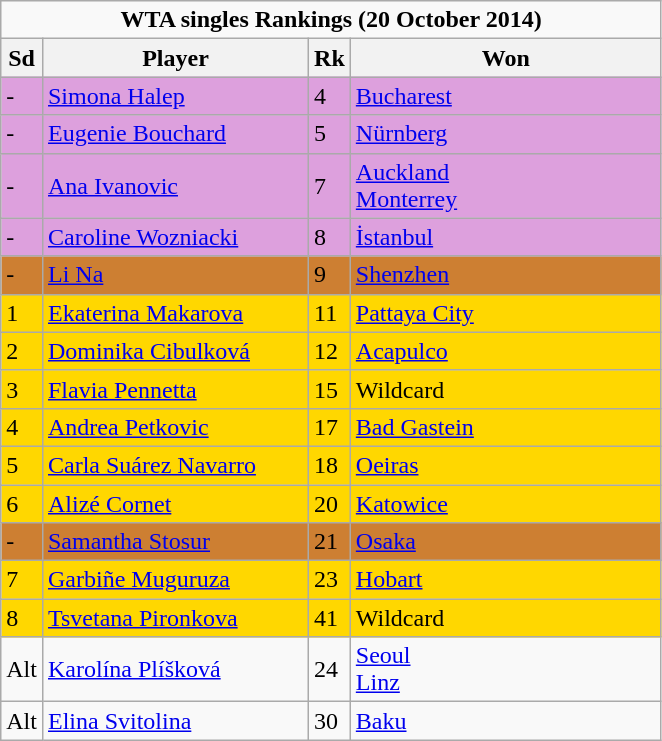<table class="wikitable">
<tr style="text-align:center;">
<td colspan=4><strong> WTA singles Rankings (20 October 2014)</strong></td>
</tr>
<tr>
<th width=15>Sd</th>
<th width=170>Player</th>
<th width=20>Rk</th>
<th width=200>Won</th>
</tr>
<tr style="background:plum;">
<td>-</td>
<td> <a href='#'>Simona Halep</a></td>
<td>4</td>
<td> <a href='#'>Bucharest</a></td>
</tr>
<tr style="background:plum;">
<td>-</td>
<td> <a href='#'>Eugenie Bouchard</a></td>
<td>5</td>
<td> <a href='#'>Nürnberg</a></td>
</tr>
<tr style="background:plum;">
<td>-</td>
<td> <a href='#'>Ana Ivanovic</a></td>
<td>7</td>
<td> <a href='#'>Auckland</a> <br>  <a href='#'>Monterrey</a></td>
</tr>
<tr style="background:plum;">
<td>-</td>
<td> <a href='#'>Caroline Wozniacki</a></td>
<td>8</td>
<td> <a href='#'>İstanbul</a></td>
</tr>
<tr style="background:#cd7f32;">
<td>-</td>
<td> <a href='#'>Li Na</a></td>
<td>9</td>
<td> <a href='#'>Shenzhen</a></td>
</tr>
<tr style="background:gold;">
<td>1</td>
<td> <a href='#'>Ekaterina Makarova</a></td>
<td>11</td>
<td> <a href='#'>Pattaya City</a></td>
</tr>
<tr style="background:gold;">
<td>2</td>
<td> <a href='#'>Dominika Cibulková</a></td>
<td>12</td>
<td> <a href='#'>Acapulco</a></td>
</tr>
<tr style="background:gold;">
<td>3</td>
<td> <a href='#'>Flavia Pennetta</a></td>
<td>15</td>
<td>Wildcard</td>
</tr>
<tr style="background:gold;">
<td>4</td>
<td> <a href='#'>Andrea Petkovic</a></td>
<td>17</td>
<td> <a href='#'>Bad Gastein</a></td>
</tr>
<tr style="background:gold;">
<td>5</td>
<td> <a href='#'>Carla Suárez Navarro</a></td>
<td>18</td>
<td> <a href='#'>Oeiras</a></td>
</tr>
<tr style="background:gold;">
<td>6</td>
<td> <a href='#'>Alizé Cornet</a></td>
<td>20</td>
<td> <a href='#'>Katowice</a></td>
</tr>
<tr style="background:#cd7f32;">
<td>-</td>
<td> <a href='#'>Samantha Stosur</a></td>
<td>21</td>
<td> <a href='#'>Osaka</a></td>
</tr>
<tr style="background:gold;">
<td>7</td>
<td> <a href='#'>Garbiñe Muguruza</a></td>
<td>23</td>
<td> <a href='#'>Hobart</a></td>
</tr>
<tr style="background:gold;">
<td>8</td>
<td> <a href='#'>Tsvetana Pironkova</a></td>
<td>41</td>
<td>Wildcard</td>
</tr>
<tr>
<td>Alt</td>
<td> <a href='#'>Karolína Plíšková</a></td>
<td>24</td>
<td> <a href='#'>Seoul</a> <br>  <a href='#'>Linz</a></td>
</tr>
<tr>
<td>Alt</td>
<td> <a href='#'>Elina Svitolina</a></td>
<td>30</td>
<td> <a href='#'>Baku</a></td>
</tr>
</table>
